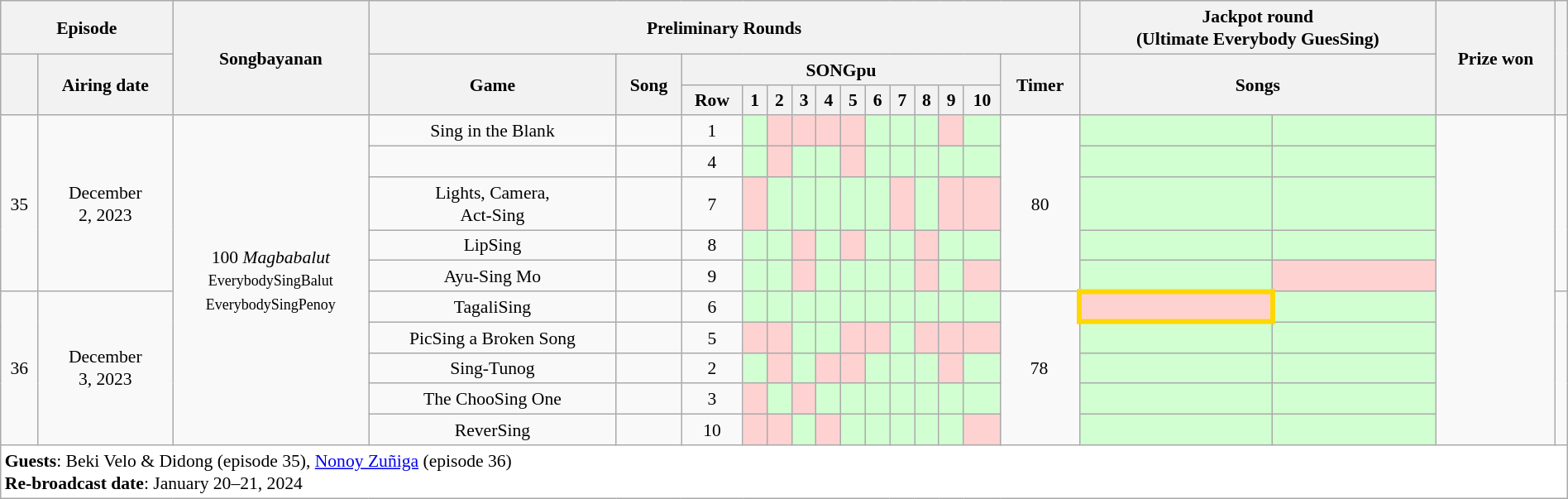<table class="wikitable" style="text-align:center; font-size:90%; line-height:18px;" width="100%">
<tr>
<th colspan="2">Episode</th>
<th rowspan="3">Songbayanan</th>
<th colspan="14">Preliminary Rounds</th>
<th colspan="2">Jackpot round<br><strong>(Ultimate Everybody GuesSing)</strong></th>
<th rowspan="3">Prize won</th>
<th rowspan="3"></th>
</tr>
<tr>
<th rowspan="2"></th>
<th rowspan="2">Airing date</th>
<th rowspan="2">Game</th>
<th rowspan="2">Song</th>
<th colspan="11">SONGpu</th>
<th rowspan="2">Timer</th>
<th colspan="2" rowspan="2">Songs</th>
</tr>
<tr>
<th>Row</th>
<th>1</th>
<th>2</th>
<th>3</th>
<th>4</th>
<th>5</th>
<th>6</th>
<th>7</th>
<th>8</th>
<th>9</th>
<th>10</th>
</tr>
<tr>
<td rowspan="5">35</td>
<td rowspan="5">December<br>2, 2023</td>
<td rowspan="10">100 <em>Magbabalut</em><br><small>EverybodySingBalut<br>EverybodySingPenoy</small></td>
<td>Sing in the Blank</td>
<td></td>
<td>1</td>
<td style="background:#D2FFD2"></td>
<td style="background:#FFD2D2"></td>
<td style="background:#FFD2D2"></td>
<td style="background:#FFD2D2"></td>
<td style="background:#FFD2D2"></td>
<td style="background:#D2FFD2"></td>
<td style="background:#D2FFD2"></td>
<td style="background:#D2FFD2"></td>
<td style="background:#FFD2D2"></td>
<td style="background:#D2FFD2"></td>
<td rowspan="5">80<br></td>
<td style="background:#D2FFD2"></td>
<td style="background:#D2FFD2"></td>
<td rowspan="10"></td>
<td rowspan="5"><br></td>
</tr>
<tr>
<td></td>
<td></td>
<td>4</td>
<td style="background:#D2FFD2"></td>
<td style="background:#FFD2D2"></td>
<td style="background:#D2FFD2"></td>
<td style="background:#D2FFD2"></td>
<td style="background:#FFD2D2"></td>
<td style="background:#D2FFD2"></td>
<td style="background:#D2FFD2"></td>
<td style="background:#D2FFD2"></td>
<td style="background:#D2FFD2"></td>
<td style="background:#D2FFD2"></td>
<td style="background:#D2FFD2"></td>
<td style="background:#D2FFD2"></td>
</tr>
<tr>
<td>Lights, Camera,<br>Act-Sing</td>
<td></td>
<td>7</td>
<td style="background:#FFD2D2"></td>
<td style="background:#D2FFD2"></td>
<td style="background:#D2FFD2"></td>
<td style="background:#D2FFD2"></td>
<td style="background:#D2FFD2"></td>
<td style="background:#D2FFD2"></td>
<td style="background:#FFD2D2"></td>
<td style="background:#D2FFD2"></td>
<td style="background:#FFD2D2"></td>
<td style="background:#FFD2D2"></td>
<td style="background:#D2FFD2"></td>
<td style="background:#D2FFD2"></td>
</tr>
<tr>
<td>LipSing</td>
<td></td>
<td>8</td>
<td style="background:#D2FFD2"></td>
<td style="background:#D2FFD2"></td>
<td style="background:#FFD2D2"></td>
<td style="background:#D2FFD2"></td>
<td style="background:#FFD2D2"></td>
<td style="background:#D2FFD2"></td>
<td style="background:#D2FFD2"></td>
<td style="background:#FFD2D2"></td>
<td style="background:#D2FFD2"></td>
<td style="background:#D2FFD2"></td>
<td style="background:#D2FFD2"></td>
<td style="background:#D2FFD2"></td>
</tr>
<tr>
<td>Ayu-Sing Mo</td>
<td></td>
<td>9</td>
<td style="background:#D2FFD2"></td>
<td style="background:#D2FFD2"></td>
<td style="background:#FFD2D2"></td>
<td style="background:#D2FFD2"></td>
<td style="background:#D2FFD2"></td>
<td style="background:#D2FFD2"></td>
<td style="background:#D2FFD2"></td>
<td style="background:#FFD2D2"></td>
<td style="background:#D2FFD2"></td>
<td style="background:#FFD2D2"></td>
<td style="background:#D2FFD2"></td>
<td style="background:#FFD2D2"></td>
</tr>
<tr>
<td rowspan="5">36</td>
<td rowspan="5">December<br>3, 2023</td>
<td>TagaliSing</td>
<td></td>
<td>6</td>
<td style="background:#D2FFD2"></td>
<td style="background:#D2FFD2"></td>
<td style="background:#D2FFD2"></td>
<td style="background:#D2FFD2"></td>
<td style="background:#D2FFD2"></td>
<td style="background:#D2FFD2"></td>
<td style="background:#D2FFD2"></td>
<td style="background:#D2FFD2"></td>
<td style="background:#D2FFD2"></td>
<td style="background:#D2FFD2"></td>
<td rowspan="5">78<br></td>
<td style="background:#FFD2D2; border:solid 4px #FFD700;"></td>
<td style="background:#D2FFD2"></td>
<td rowspan="5"><br></td>
</tr>
<tr>
<td>PicSing a Broken Song</td>
<td></td>
<td>5</td>
<td style="background:#FFD2D2"></td>
<td style="background:#FFD2D2"></td>
<td style="background:#D2FFD2"></td>
<td style="background:#D2FFD2"></td>
<td style="background:#FFD2D2"></td>
<td style="background:#FFD2D2"></td>
<td style="background:#D2FFD2"></td>
<td style="background:#FFD2D2"></td>
<td style="background:#FFD2D2"></td>
<td style="background:#FFD2D2"></td>
<td style="background:#D2FFD2"></td>
<td style="background:#D2FFD2"></td>
</tr>
<tr>
<td>Sing-Tunog</td>
<td></td>
<td>2</td>
<td style="background:#D2FFD2"></td>
<td style="background:#FFD2D2"></td>
<td style="background:#D2FFD2"></td>
<td style="background:#FFD2D2"></td>
<td style="background:#FFD2D2"></td>
<td style="background:#D2FFD2"></td>
<td style="background:#D2FFD2"></td>
<td style="background:#D2FFD2"></td>
<td style="background:#FFD2D2"></td>
<td style="background:#D2FFD2"></td>
<td style="background:#D2FFD2"></td>
<td style="background:#D2FFD2"></td>
</tr>
<tr>
<td>The ChooSing One</td>
<td></td>
<td>3</td>
<td style="background:#FFD2D2"></td>
<td style="background:#D2FFD2"></td>
<td style="background:#FFD2D2"></td>
<td style="background:#D2FFD2"></td>
<td style="background:#D2FFD2"></td>
<td style="background:#D2FFD2"></td>
<td style="background:#D2FFD2"></td>
<td style="background:#D2FFD2"></td>
<td style="background:#D2FFD2"></td>
<td style="background:#D2FFD2"></td>
<td style="background:#D2FFD2"></td>
<td style="background:#D2FFD2"></td>
</tr>
<tr>
<td>ReverSing</td>
<td></td>
<td>10</td>
<td style="background:#FFD2D2"></td>
<td style="background:#FFD2D2"></td>
<td style="background:#D2FFD2"></td>
<td style="background:#FFD2D2"></td>
<td style="background:#D2FFD2"></td>
<td style="background:#D2FFD2"></td>
<td style="background:#D2FFD2"></td>
<td style="background:#D2FFD2"></td>
<td style="background:#D2FFD2"></td>
<td style="background:#FFD2D2"></td>
<td style="background:#D2FFD2"></td>
<td style="background:#D2FFD2"></td>
</tr>
<tr>
<td colspan="21" style="background:white;" align="left"><strong>Guests</strong>: Beki Velo & Didong (episode 35), <a href='#'>Nonoy Zuñiga</a> (episode 36)<br><strong>Re-broadcast date</strong>: January 20–21, 2024</td>
</tr>
</table>
